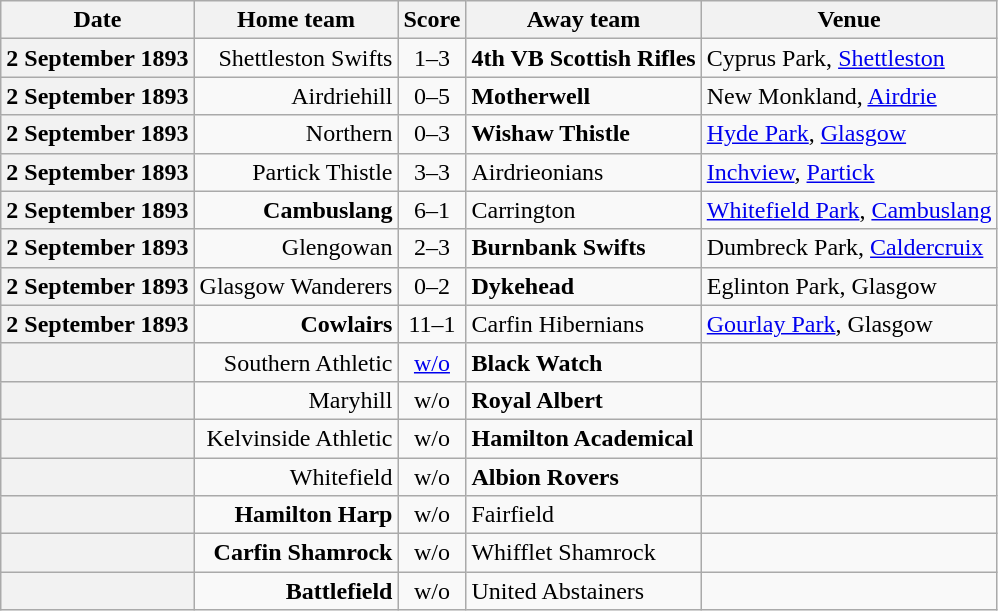<table class="wikitable football-result-list" style="max-width: 80em; text-align: center">
<tr>
<th scope="col">Date</th>
<th scope="col">Home team</th>
<th scope="col">Score</th>
<th scope="col">Away team</th>
<th scope="col">Venue</th>
</tr>
<tr>
<th scope="row">2 September 1893</th>
<td align=right>Shettleston Swifts</td>
<td>1–3</td>
<td align=left><strong>4th VB Scottish Rifles</strong></td>
<td align=left>Cyprus Park, <a href='#'>Shettleston</a></td>
</tr>
<tr>
<th scope="row">2 September 1893</th>
<td align=right>Airdriehill</td>
<td>0–5</td>
<td align=left><strong>Motherwell</strong></td>
<td align=left>New Monkland, <a href='#'>Airdrie</a></td>
</tr>
<tr>
<th scope="row">2 September 1893</th>
<td align=right>Northern</td>
<td>0–3</td>
<td align=left><strong>Wishaw Thistle</strong></td>
<td align=left><a href='#'>Hyde Park</a>, <a href='#'>Glasgow</a></td>
</tr>
<tr>
<th scope="row">2 September 1893</th>
<td align=right>Partick Thistle</td>
<td>3–3</td>
<td align=left>Airdrieonians</td>
<td align=left><a href='#'>Inchview</a>, <a href='#'>Partick</a></td>
</tr>
<tr>
<th scope="row">2 September 1893</th>
<td align=right><strong>Cambuslang</strong></td>
<td>6–1</td>
<td align=left>Carrington</td>
<td align=left><a href='#'>Whitefield Park</a>, <a href='#'>Cambuslang</a></td>
</tr>
<tr>
<th scope="row">2 September 1893</th>
<td align=right>Glengowan</td>
<td>2–3</td>
<td align=left><strong>Burnbank Swifts</strong></td>
<td align=left>Dumbreck Park, <a href='#'>Caldercruix</a></td>
</tr>
<tr>
<th scope="row">2 September 1893</th>
<td align=right>Glasgow Wanderers</td>
<td>0–2</td>
<td align=left><strong>Dykehead</strong></td>
<td align=left>Eglinton Park, Glasgow</td>
</tr>
<tr>
<th scope="row">2 September 1893</th>
<td align=right><strong>Cowlairs</strong></td>
<td>11–1</td>
<td align=left>Carfin Hibernians</td>
<td align=left><a href='#'>Gourlay Park</a>, Glasgow</td>
</tr>
<tr>
<th scope="row"></th>
<td align=right>Southern Athletic</td>
<td><a href='#'>w/o</a></td>
<td align=left><strong>Black Watch</strong></td>
<td></td>
</tr>
<tr>
<th scope="row"></th>
<td align=right>Maryhill</td>
<td>w/o</td>
<td align=left><strong>Royal Albert</strong></td>
<td></td>
</tr>
<tr>
<th scope="row"></th>
<td align=right>Kelvinside Athletic</td>
<td>w/o</td>
<td align=left><strong>Hamilton Academical</strong></td>
<td></td>
</tr>
<tr>
<th scope="row"></th>
<td align=right>Whitefield</td>
<td>w/o</td>
<td align=left><strong>Albion Rovers</strong></td>
<td></td>
</tr>
<tr>
<th scope="row"></th>
<td align=right><strong>Hamilton Harp</strong></td>
<td>w/o</td>
<td align=left>Fairfield</td>
<td></td>
</tr>
<tr>
<th scope="row"></th>
<td align=right><strong>Carfin Shamrock</strong></td>
<td>w/o</td>
<td align=left>Whifflet Shamrock</td>
<td></td>
</tr>
<tr>
<th scope="row"></th>
<td align=right><strong>Battlefield</strong></td>
<td>w/o</td>
<td align=left>United Abstainers</td>
<td></td>
</tr>
</table>
